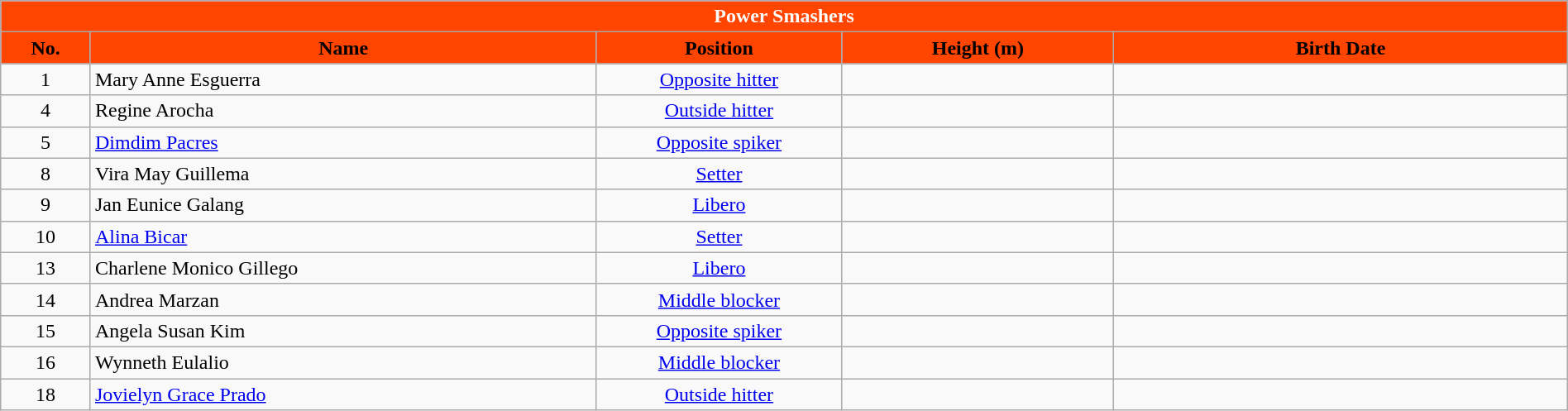<table class="wikitable sortable" style="text-align:center; width: 100%; font-size:100%;">
<tr>
<td colspan="6" style= "background:#FF4500; color:white; text-align: center"><strong>Power Smashers</strong></td>
</tr>
<tr>
<th style="width:3em; background: #FF4500; color: black; text-align: center">No.</th>
<th style="width:19em; background: #FF4500; color: black">Name</th>
<th style="width:9em; background: #FF4500; color: black">Position</th>
<th style="width:10em; background: #FF4500; color: black">Height (m)</th>
<th style="width:17em; background: #FF4500; color: black">Birth Date</th>
</tr>
<tr>
<td align=center>1</td>
<td style="text-align: left"> Mary Anne Esguerra</td>
<td><a href='#'>Opposite hitter</a></td>
<td align=center></td>
<td align=right></td>
</tr>
<tr>
<td align=center>4</td>
<td style="text-align: left"> Regine Arocha</td>
<td><a href='#'>Outside hitter</a></td>
<td align=center></td>
<td align=right></td>
</tr>
<tr>
<td align=center>5</td>
<td style="text-align: left"> <a href='#'>Dimdim Pacres</a></td>
<td><a href='#'>Opposite spiker</a></td>
<td align=center></td>
<td align=right></td>
</tr>
<tr>
<td align=center>8</td>
<td style="text-align: left"> Vira May Guillema</td>
<td><a href='#'>Setter</a></td>
<td align=center></td>
<td align=right></td>
</tr>
<tr>
<td align=center>9</td>
<td style="text-align: left"> Jan Eunice Galang</td>
<td><a href='#'>Libero</a></td>
<td align=center></td>
<td align=right></td>
</tr>
<tr>
<td align=center>10</td>
<td style="text-align: left"> <a href='#'>Alina Bicar</a></td>
<td><a href='#'>Setter</a></td>
<td align=center></td>
<td align=right></td>
</tr>
<tr>
<td align=center>13</td>
<td style="text-align: left"> Charlene Monico Gillego</td>
<td><a href='#'>Libero</a></td>
<td align=center></td>
<td align=right></td>
</tr>
<tr>
<td align=center>14</td>
<td style="text-align: left"> Andrea Marzan</td>
<td><a href='#'>Middle blocker</a></td>
<td align=center></td>
<td align=right></td>
</tr>
<tr>
<td align=center>15</td>
<td style="text-align: left"> Angela Susan Kim</td>
<td><a href='#'>Opposite spiker</a></td>
<td align=center></td>
<td align=right></td>
</tr>
<tr>
<td align=center>16</td>
<td style="text-align: left"> Wynneth Eulalio</td>
<td><a href='#'>Middle blocker</a></td>
<td align=center></td>
<td align=right></td>
</tr>
<tr>
<td align=center>18</td>
<td style="text-align: left"> <a href='#'>Jovielyn Grace Prado</a></td>
<td><a href='#'>Outside hitter</a></td>
<td align=center></td>
<td align=right></td>
</tr>
</table>
